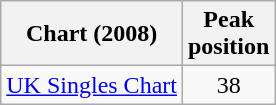<table class="wikitable sortable">
<tr>
<th align="left">Chart (2008)</th>
<th align="left">Peak<br>position</th>
</tr>
<tr>
<td><a href='#'>UK Singles Chart</a></td>
<td align="center">38</td>
</tr>
</table>
